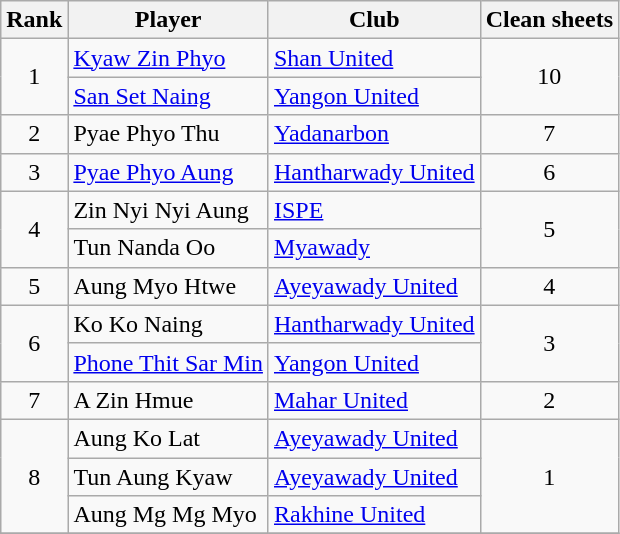<table class="wikitable" style="text-align:center">
<tr>
<th>Rank</th>
<th>Player</th>
<th>Club</th>
<th>Clean sheets</th>
</tr>
<tr>
<td rowspan="2">1</td>
<td align="left"> <a href='#'>Kyaw Zin Phyo</a></td>
<td align="left"><a href='#'>Shan United</a></td>
<td rowspan="2">10</td>
</tr>
<tr>
<td align="left"> <a href='#'>San Set Naing</a></td>
<td align="left"><a href='#'>Yangon United</a></td>
</tr>
<tr>
<td>2</td>
<td align="left"> Pyae Phyo Thu</td>
<td align="left"><a href='#'>Yadanarbon</a></td>
<td>7</td>
</tr>
<tr>
<td>3</td>
<td align="left"> <a href='#'>Pyae Phyo Aung</a></td>
<td align="left"><a href='#'>Hantharwady United</a></td>
<td>6</td>
</tr>
<tr>
<td rowspan="2">4</td>
<td align="left"> Zin Nyi Nyi Aung</td>
<td align="left"><a href='#'>ISPE</a></td>
<td rowspan="2">5</td>
</tr>
<tr>
<td align="left"> Tun Nanda Oo</td>
<td align="left"><a href='#'>Myawady</a></td>
</tr>
<tr>
<td>5</td>
<td align="left"> Aung Myo Htwe</td>
<td align="left"><a href='#'>Ayeyawady United</a></td>
<td>4</td>
</tr>
<tr>
<td rowspan="2">6</td>
<td align="left"> Ko Ko Naing</td>
<td align="left"><a href='#'>Hantharwady United</a></td>
<td rowspan="2">3</td>
</tr>
<tr>
<td align="left"> <a href='#'>Phone Thit Sar Min</a></td>
<td align="left"><a href='#'>Yangon United</a></td>
</tr>
<tr>
<td>7</td>
<td align="left"> A Zin Hmue</td>
<td align="left"><a href='#'>Mahar United</a></td>
<td>2</td>
</tr>
<tr>
<td rowspan="3">8</td>
<td align="left"> Aung Ko Lat</td>
<td align="left"><a href='#'>Ayeyawady United</a></td>
<td rowspan="3">1</td>
</tr>
<tr>
<td align="left"> Tun Aung Kyaw</td>
<td align="left"><a href='#'>Ayeyawady United</a></td>
</tr>
<tr>
<td align="left"> Aung Mg Mg Myo</td>
<td align="left"><a href='#'>Rakhine United</a></td>
</tr>
<tr>
</tr>
</table>
